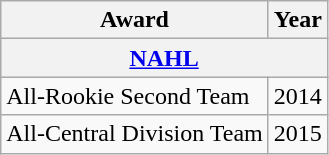<table class="wikitable">
<tr>
<th>Award</th>
<th>Year</th>
</tr>
<tr ALIGN="center" bgcolor="#e0e0e0">
<th colspan="2"><a href='#'>NAHL</a></th>
</tr>
<tr>
<td>All-Rookie Second Team</td>
<td>2014</td>
</tr>
<tr>
<td>All-Central Division Team</td>
<td>2015</td>
</tr>
</table>
